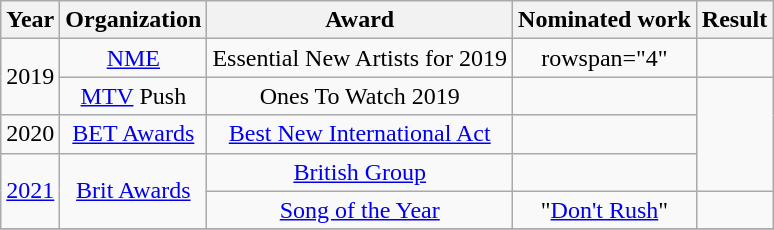<table class="wikitable plainrowheaders" style="text-align:center;">
<tr>
<th>Year</th>
<th>Organization</th>
<th>Award</th>
<th>Nominated work</th>
<th>Result</th>
</tr>
<tr>
<td rowspan="2">2019</td>
<td><a href='#'>NME</a></td>
<td>Essential New Artists for 2019</td>
<td>rowspan="4" </td>
<td></td>
</tr>
<tr>
<td><a href='#'>MTV</a> Push</td>
<td>Ones To Watch 2019</td>
<td></td>
</tr>
<tr>
<td>2020</td>
<td><a href='#'>BET Awards</a></td>
<td><a href='#'>Best New International Act</a></td>
<td></td>
</tr>
<tr>
<td rowspan="2"><a href='#'>2021</a></td>
<td rowspan="2"><a href='#'>Brit Awards</a></td>
<td><a href='#'>British Group</a></td>
<td></td>
</tr>
<tr>
<td><a href='#'>Song of the Year</a></td>
<td>"<a href='#'>Don't Rush</a>"</td>
<td></td>
</tr>
<tr>
</tr>
</table>
